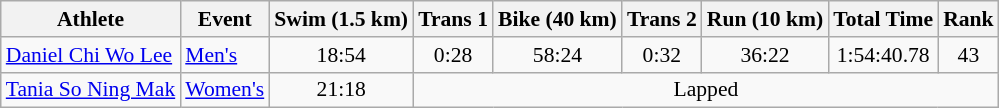<table class="wikitable" style="font-size:90%">
<tr>
<th>Athlete</th>
<th>Event</th>
<th>Swim (1.5 km)</th>
<th>Trans 1</th>
<th>Bike (40 km)</th>
<th>Trans 2</th>
<th>Run (10 km)</th>
<th>Total Time</th>
<th>Rank</th>
</tr>
<tr align=center>
<td align=left><a href='#'>Daniel Chi Wo Lee</a></td>
<td align=left><a href='#'>Men's</a></td>
<td>18:54</td>
<td>0:28</td>
<td>58:24</td>
<td>0:32</td>
<td>36:22</td>
<td>1:54:40.78</td>
<td>43</td>
</tr>
<tr align=center>
<td align=left><a href='#'>Tania So Ning Mak</a></td>
<td align=left><a href='#'>Women's</a></td>
<td>21:18</td>
<td colspan=6>Lapped</td>
</tr>
</table>
